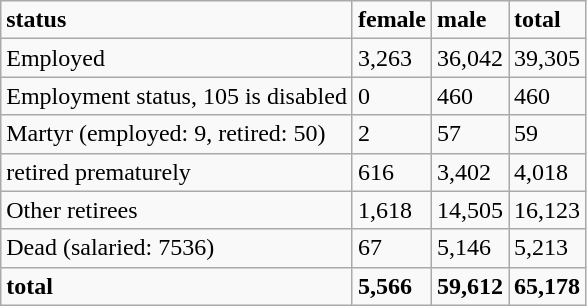<table class="wikitable">
<tr>
<td><strong>status</strong></td>
<td><strong>female</strong></td>
<td><strong>male</strong></td>
<td><strong>total</strong></td>
</tr>
<tr>
<td>Employed</td>
<td>3,263</td>
<td>36,042</td>
<td>39,305</td>
</tr>
<tr>
<td>Employment status, 105 is disabled</td>
<td>0</td>
<td>460</td>
<td>460</td>
</tr>
<tr>
<td>Martyr (employed: 9, retired: 50)</td>
<td>2</td>
<td>57</td>
<td>59</td>
</tr>
<tr>
<td>retired prematurely</td>
<td>616</td>
<td>3,402</td>
<td>4,018</td>
</tr>
<tr>
<td>Other retirees</td>
<td>1,618</td>
<td>14,505</td>
<td>16,123</td>
</tr>
<tr>
<td>Dead (salaried: 7536)</td>
<td>67</td>
<td>5,146</td>
<td>5,213</td>
</tr>
<tr>
<td><strong>total</strong></td>
<td><strong>5,566</strong></td>
<td><strong>59,612</strong></td>
<td><strong>65,178</strong></td>
</tr>
</table>
